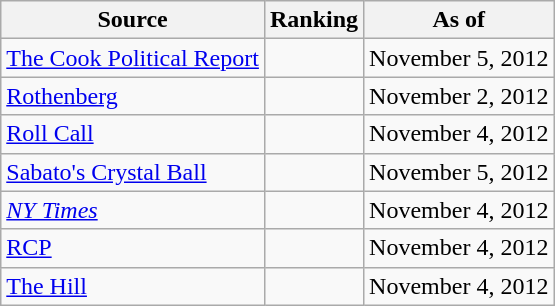<table class="wikitable" style="text-align:center">
<tr>
<th>Source</th>
<th>Ranking</th>
<th>As of</th>
</tr>
<tr>
<td align=left><a href='#'>The Cook Political Report</a></td>
<td></td>
<td>November 5, 2012</td>
</tr>
<tr>
<td align=left><a href='#'>Rothenberg</a></td>
<td></td>
<td>November 2, 2012</td>
</tr>
<tr>
<td align=left><a href='#'>Roll Call</a></td>
<td></td>
<td>November 4, 2012</td>
</tr>
<tr>
<td align=left><a href='#'>Sabato's Crystal Ball</a></td>
<td></td>
<td>November 5, 2012</td>
</tr>
<tr>
<td align=left><a href='#'><em>NY Times</em></a></td>
<td></td>
<td>November 4, 2012</td>
</tr>
<tr>
<td align="left"><a href='#'>RCP</a></td>
<td></td>
<td>November 4, 2012</td>
</tr>
<tr>
<td align=left><a href='#'>The Hill</a></td>
<td></td>
<td>November 4, 2012</td>
</tr>
</table>
